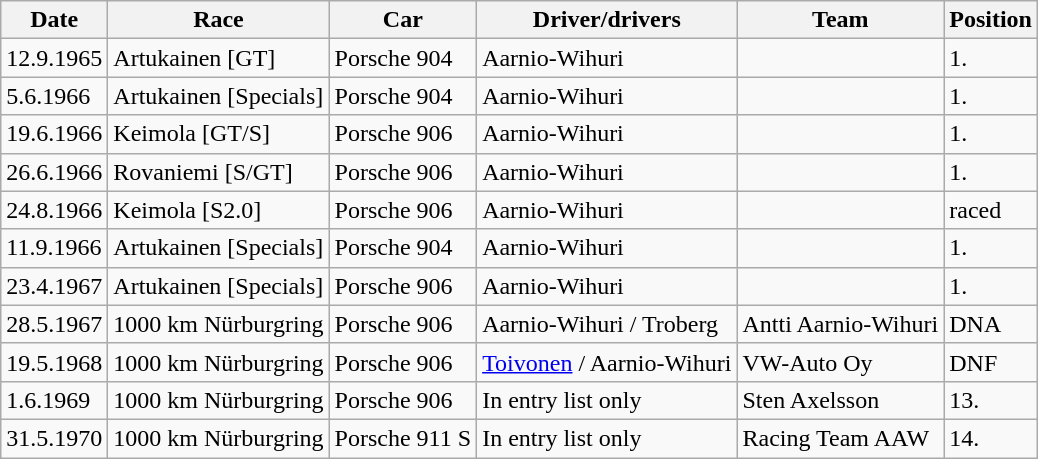<table class="wikitable">
<tr>
<th>Date</th>
<th>Race</th>
<th>Car</th>
<th>Driver/drivers</th>
<th>Team</th>
<th>Position</th>
</tr>
<tr>
<td>12.9.1965</td>
<td>Artukainen [GT]</td>
<td>Porsche 904</td>
<td>Aarnio-Wihuri</td>
<td></td>
<td>1.</td>
</tr>
<tr>
<td>5.6.1966</td>
<td>Artukainen [Specials]</td>
<td>Porsche 904</td>
<td>Aarnio-Wihuri</td>
<td></td>
<td>1.</td>
</tr>
<tr>
<td>19.6.1966</td>
<td>Keimola [GT/S]</td>
<td>Porsche 906</td>
<td>Aarnio-Wihuri</td>
<td></td>
<td>1.</td>
</tr>
<tr>
<td>26.6.1966</td>
<td>Rovaniemi [S/GT]</td>
<td>Porsche 906</td>
<td>Aarnio-Wihuri</td>
<td></td>
<td>1.</td>
</tr>
<tr>
<td>24.8.1966</td>
<td>Keimola [S2.0]</td>
<td>Porsche 906</td>
<td>Aarnio-Wihuri</td>
<td></td>
<td>raced</td>
</tr>
<tr>
<td>11.9.1966</td>
<td>Artukainen [Specials]</td>
<td>Porsche 904</td>
<td>Aarnio-Wihuri</td>
<td></td>
<td>1.</td>
</tr>
<tr>
<td>23.4.1967</td>
<td>Artukainen [Specials]</td>
<td>Porsche 906</td>
<td>Aarnio-Wihuri</td>
<td></td>
<td>1.</td>
</tr>
<tr>
<td>28.5.1967</td>
<td>1000 km Nürburgring</td>
<td>Porsche 906</td>
<td>Aarnio-Wihuri / Troberg</td>
<td>Antti Aarnio-Wihuri</td>
<td>DNA</td>
</tr>
<tr>
<td>19.5.1968</td>
<td>1000 km Nürburgring</td>
<td>Porsche 906</td>
<td><a href='#'>Toivonen</a> / Aarnio-Wihuri</td>
<td>VW-Auto Oy</td>
<td>DNF</td>
</tr>
<tr>
<td>1.6.1969</td>
<td>1000 km Nürburgring</td>
<td>Porsche 906</td>
<td>In entry list only</td>
<td>Sten Axelsson</td>
<td>13.</td>
</tr>
<tr>
<td>31.5.1970</td>
<td>1000 km Nürburgring</td>
<td>Porsche 911 S</td>
<td>In entry list only</td>
<td>Racing Team AAW</td>
<td>14.</td>
</tr>
</table>
